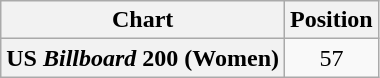<table class="wikitable sortable plainrowheaders" style="text-align:center;">
<tr>
<th>Chart</th>
<th>Position</th>
</tr>
<tr>
<th scope="row">US <em>Billboard</em> 200 (Women)</th>
<td>57</td>
</tr>
</table>
